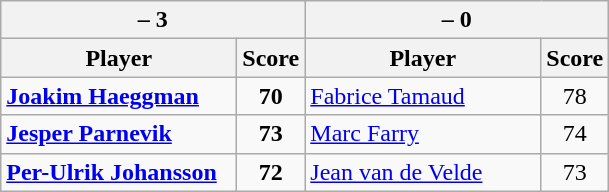<table class=wikitable>
<tr>
<th colspan=2> – 3</th>
<th colspan=2> – 0</th>
</tr>
<tr>
<th width=150>Player</th>
<th>Score</th>
<th width=150>Player</th>
<th>Score</th>
</tr>
<tr>
<td><strong><a href='#'>Joakim Haeggman</a></strong></td>
<td align=center><strong>70</strong></td>
<td><a href='#'>Fabrice Tamaud</a></td>
<td align=center>78</td>
</tr>
<tr>
<td><strong><a href='#'>Jesper Parnevik</a></strong></td>
<td align=center><strong>73</strong></td>
<td><a href='#'>Marc Farry</a></td>
<td align=center>74</td>
</tr>
<tr>
<td><strong><a href='#'>Per-Ulrik Johansson</a></strong></td>
<td align=center><strong>72</strong></td>
<td><a href='#'>Jean van de Velde</a></td>
<td align=center>73</td>
</tr>
</table>
